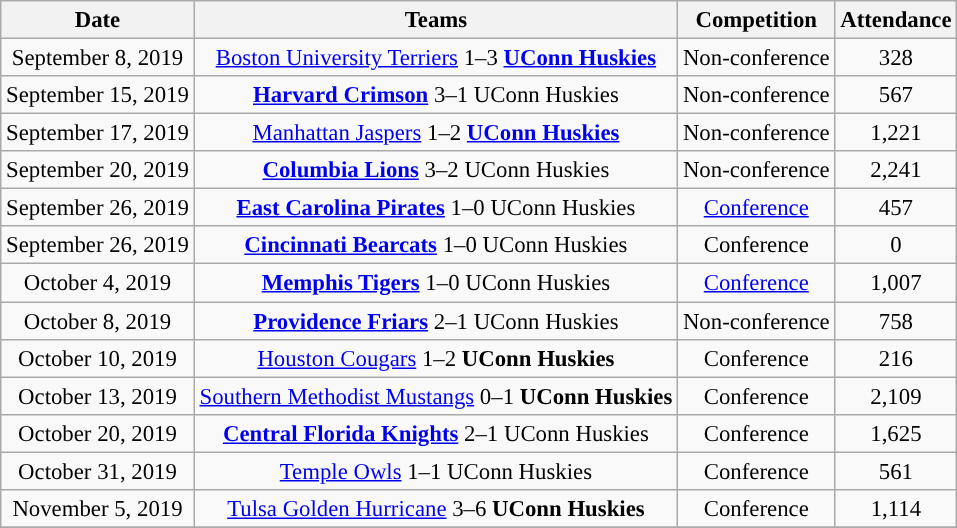<table class="wikitable" style="font-size: 95%;text-align: center;">
<tr>
<th>Date</th>
<th>Teams</th>
<th>Competition</th>
<th>Attendance</th>
</tr>
<tr>
<td>September 8, 2019</td>
<td><a href='#'>Boston University Terriers</a> 1–3 <strong><a href='#'>UConn Huskies</a></strong></td>
<td>Non-conference</td>
<td>328</td>
</tr>
<tr>
<td>September 15, 2019</td>
<td><strong><a href='#'>Harvard Crimson</a></strong> 3–1 UConn Huskies</td>
<td>Non-conference</td>
<td>567</td>
</tr>
<tr>
<td>September 17, 2019</td>
<td><a href='#'>Manhattan Jaspers</a> 1–2 <strong><a href='#'>UConn Huskies</a></strong></td>
<td>Non-conference</td>
<td>1,221</td>
</tr>
<tr>
<td>September 20, 2019</td>
<td><strong><a href='#'>Columbia Lions</a></strong> 3–2 UConn Huskies</td>
<td>Non-conference</td>
<td>2,241</td>
</tr>
<tr>
<td>September 26, 2019</td>
<td><strong><a href='#'>East Carolina Pirates</a></strong> 1–0 UConn Huskies</td>
<td><a href='#'>Conference</a></td>
<td>457</td>
</tr>
<tr>
<td>September 26, 2019</td>
<td><strong><a href='#'>Cincinnati Bearcats</a></strong> 1–0 UConn Huskies</td>
<td>Conference</td>
<td>0</td>
</tr>
<tr>
<td>October 4, 2019</td>
<td><strong><a href='#'>Memphis Tigers</a></strong> 1–0 UConn Huskies</td>
<td><a href='#'>Conference</a></td>
<td>1,007</td>
</tr>
<tr>
<td>October 8, 2019</td>
<td><strong><a href='#'>Providence Friars</a></strong> 2–1 UConn Huskies</td>
<td>Non-conference</td>
<td>758</td>
</tr>
<tr>
<td>October 10, 2019</td>
<td><a href='#'>Houston Cougars</a> 1–2 <strong>UConn Huskies</strong></td>
<td>Conference</td>
<td>216</td>
</tr>
<tr>
<td>October 13, 2019</td>
<td><a href='#'>Southern Methodist Mustangs</a> 0–1 <strong>UConn Huskies</strong></td>
<td>Conference</td>
<td>2,109</td>
</tr>
<tr>
<td>October 20, 2019</td>
<td><strong><a href='#'>Central Florida Knights</a></strong> 2–1 UConn Huskies</td>
<td>Conference</td>
<td>1,625</td>
</tr>
<tr>
<td>October 31, 2019</td>
<td><a href='#'>Temple Owls</a> 1–1 UConn Huskies</td>
<td>Conference</td>
<td>561</td>
</tr>
<tr>
<td>November 5, 2019</td>
<td><a href='#'>Tulsa Golden Hurricane</a> 3–6 <strong>UConn Huskies</strong></td>
<td>Conference</td>
<td>1,114</td>
</tr>
<tr>
</tr>
</table>
